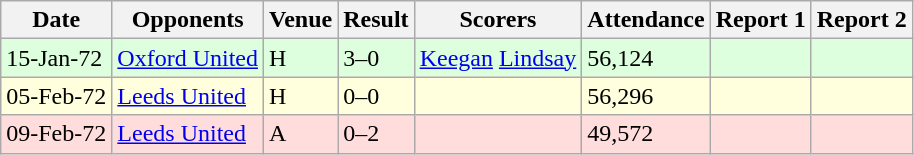<table class=wikitable>
<tr>
<th>Date</th>
<th>Opponents</th>
<th>Venue</th>
<th>Result</th>
<th>Scorers</th>
<th>Attendance</th>
<th>Report 1</th>
<th>Report 2</th>
</tr>
<tr bgcolor="#ddffdd">
<td>15-Jan-72</td>
<td><a href='#'>Oxford United</a></td>
<td>H</td>
<td>3–0</td>
<td><a href='#'>Keegan</a>  <a href='#'>Lindsay</a> </td>
<td>56,124</td>
<td></td>
<td></td>
</tr>
<tr bgcolor="#ffffdd">
<td>05-Feb-72</td>
<td><a href='#'>Leeds United</a></td>
<td>H</td>
<td>0–0</td>
<td></td>
<td>56,296</td>
<td></td>
<td></td>
</tr>
<tr bgcolor="#ffdddd">
<td>09-Feb-72</td>
<td><a href='#'>Leeds United</a></td>
<td>A</td>
<td>0–2</td>
<td></td>
<td>49,572</td>
<td></td>
<td></td>
</tr>
</table>
